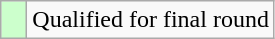<table class="wikitable">
<tr>
<td style="width:10px; background:#cfc"></td>
<td>Qualified for final round</td>
</tr>
</table>
